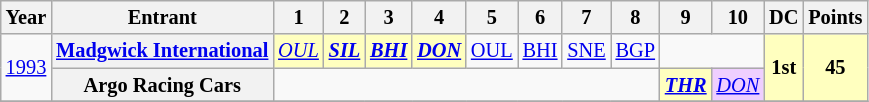<table class="wikitable" style="text-align:center; font-size:85%">
<tr>
<th>Year</th>
<th>Entrant</th>
<th>1</th>
<th>2</th>
<th>3</th>
<th>4</th>
<th>5</th>
<th>6</th>
<th>7</th>
<th>8</th>
<th>9</th>
<th>10</th>
<th>DC</th>
<th>Points</th>
</tr>
<tr>
<td rowspan=2><a href='#'>1993</a></td>
<th nowrap><a href='#'>Madgwick International</a></th>
<td style="background:#FFFFBF;"><em><a href='#'>OUL</a></em><br></td>
<td style="background:#FFFFBF;"><strong><em><a href='#'>SIL</a></em></strong><br></td>
<td style="background:#FFFFBF;"><strong><em><a href='#'>BHI</a></em></strong><br></td>
<td style="background:#FFFFBF;"><strong><em><a href='#'>DON</a></em></strong><br></td>
<td><a href='#'>OUL</a></td>
<td><a href='#'>BHI</a></td>
<td><a href='#'>SNE</a></td>
<td><a href='#'>BGP</a></td>
<td colspan=2></td>
<th rowspan=2 style="background:#FFFFBF;">1st</th>
<th rowspan=2 style="background:#FFFFBF;">45</th>
</tr>
<tr>
<th nowrap>Argo Racing Cars</th>
<td colspan=8></td>
<td style="background:#FFFFBF;"><strong><em><a href='#'>THR</a></em></strong><br></td>
<td style="background:#EFCFFF;"><em><a href='#'>DON</a></em><br></td>
</tr>
<tr>
</tr>
</table>
